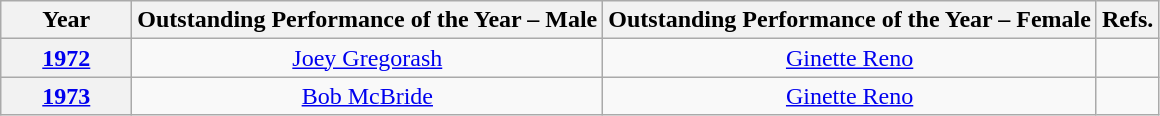<table class="wikitable sortable">
<tr>
<th scope="col" style="width:5em;">Year</th>
<th scope="col">Outstanding Performance of the Year – Male</th>
<th scope="col">Outstanding Performance of the Year – Female</th>
<th scope="col" class="unsortable">Refs.</th>
</tr>
<tr>
<th scope="row"><a href='#'>1972</a></th>
<td align="center"><a href='#'>Joey Gregorash</a></td>
<td align="center"><a href='#'>Ginette Reno</a></td>
<td align="center"></td>
</tr>
<tr>
<th scope="row"><a href='#'>1973</a></th>
<td align="center"><a href='#'>Bob McBride</a></td>
<td align="center"><a href='#'>Ginette Reno</a></td>
<td align="center"></td>
</tr>
</table>
